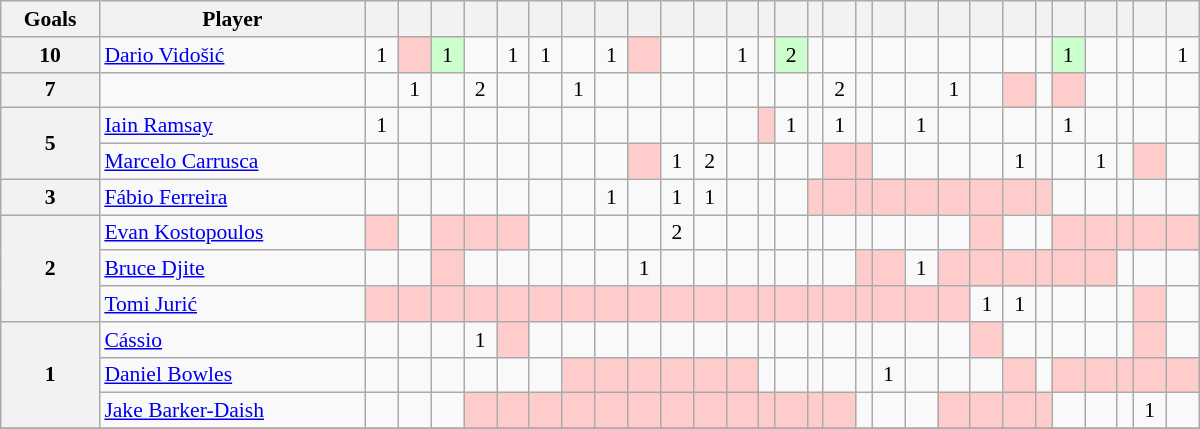<table class="wikitable" style="text-align:center; font-size:90%;" width=800>
<tr>
<th>Goals</th>
<th>Player</th>
<th></th>
<th></th>
<th></th>
<th></th>
<th></th>
<th></th>
<th></th>
<th></th>
<th></th>
<th></th>
<th></th>
<th></th>
<th></th>
<th></th>
<th></th>
<th></th>
<th></th>
<th></th>
<th></th>
<th></th>
<th></th>
<th></th>
<th></th>
<th></th>
<th></th>
<th></th>
<th></th>
<th></th>
</tr>
<tr>
<th>10</th>
<td align="left"> <a href='#'>Dario Vidošić</a></td>
<td>1</td>
<td style="background:#fcc;"></td>
<td style="background:#cfc;">1</td>
<td></td>
<td>1</td>
<td>1</td>
<td></td>
<td>1</td>
<td style="background:#fcc;"></td>
<td></td>
<td></td>
<td>1</td>
<td></td>
<td style="background:#cfc;">2</td>
<td></td>
<td></td>
<td></td>
<td></td>
<td></td>
<td></td>
<td></td>
<td></td>
<td></td>
<td style="background:#cfc;">1</td>
<td></td>
<td></td>
<td></td>
<td>1</td>
</tr>
<tr>
<th>7</th>
<td align="left"></td>
<td></td>
<td>1</td>
<td></td>
<td>2</td>
<td></td>
<td></td>
<td>1</td>
<td></td>
<td></td>
<td></td>
<td></td>
<td></td>
<td></td>
<td></td>
<td></td>
<td>2</td>
<td></td>
<td></td>
<td></td>
<td>1</td>
<td></td>
<td style="background:#fcc;"></td>
<td></td>
<td style="background:#fcc;"></td>
<td></td>
<td></td>
<td></td>
<td></td>
</tr>
<tr>
<th rowspan=2>5</th>
<td align="left"> <a href='#'>Iain Ramsay</a></td>
<td>1</td>
<td></td>
<td></td>
<td></td>
<td></td>
<td></td>
<td></td>
<td></td>
<td></td>
<td></td>
<td></td>
<td></td>
<td style="background:#fcc;"></td>
<td>1</td>
<td></td>
<td>1</td>
<td></td>
<td></td>
<td>1</td>
<td></td>
<td></td>
<td></td>
<td></td>
<td>1</td>
<td></td>
<td></td>
<td></td>
<td></td>
</tr>
<tr>
<td align="left"> <a href='#'>Marcelo Carrusca</a></td>
<td></td>
<td></td>
<td></td>
<td></td>
<td></td>
<td></td>
<td></td>
<td></td>
<td style="background:#fcc;"></td>
<td>1</td>
<td>2</td>
<td></td>
<td></td>
<td></td>
<td></td>
<td style="background:#fcc;"></td>
<td style="background:#fcc;"></td>
<td></td>
<td></td>
<td></td>
<td></td>
<td>1</td>
<td></td>
<td></td>
<td>1</td>
<td></td>
<td style="background:#fcc;"></td>
<td></td>
</tr>
<tr>
<th>3</th>
<td align="left"> <a href='#'>Fábio Ferreira</a></td>
<td></td>
<td></td>
<td></td>
<td></td>
<td></td>
<td></td>
<td></td>
<td>1</td>
<td></td>
<td>1</td>
<td>1</td>
<td></td>
<td></td>
<td></td>
<td style="background:#fcc;"></td>
<td style="background:#fcc;"></td>
<td style="background:#fcc;"></td>
<td style="background:#fcc;"></td>
<td style="background:#fcc;"></td>
<td style="background:#fcc;"></td>
<td style="background:#fcc;"></td>
<td style="background:#fcc;"></td>
<td style="background:#fcc;"></td>
<td></td>
<td></td>
<td></td>
<td></td>
<td></td>
</tr>
<tr>
<th rowspan=3>2</th>
<td align="left"> <a href='#'>Evan Kostopoulos</a></td>
<td style="background:#fcc;"></td>
<td></td>
<td style="background:#fcc;"></td>
<td style="background:#fcc;"></td>
<td style="background:#fcc;"></td>
<td></td>
<td></td>
<td></td>
<td></td>
<td>2</td>
<td></td>
<td></td>
<td></td>
<td></td>
<td></td>
<td></td>
<td></td>
<td></td>
<td></td>
<td></td>
<td style="background:#fcc;"></td>
<td></td>
<td></td>
<td style="background:#fcc;"></td>
<td style="background:#fcc;"></td>
<td style="background:#fcc;"></td>
<td style="background:#fcc;"></td>
<td style="background:#fcc;"></td>
</tr>
<tr>
<td align="left"> <a href='#'>Bruce Djite</a></td>
<td></td>
<td></td>
<td style="background:#fcc;"></td>
<td></td>
<td></td>
<td></td>
<td></td>
<td></td>
<td>1</td>
<td></td>
<td></td>
<td></td>
<td></td>
<td></td>
<td></td>
<td></td>
<td style="background:#fcc;"></td>
<td style="background:#fcc;"></td>
<td>1</td>
<td style="background:#fcc;"></td>
<td style="background:#fcc;"></td>
<td style="background:#fcc;"></td>
<td style="background:#fcc;"></td>
<td style="background:#fcc;"></td>
<td style="background:#fcc;"></td>
<td></td>
<td></td>
<td></td>
</tr>
<tr>
<td align="left"> <a href='#'>Tomi Jurić</a></td>
<td style="background:#fcc;"></td>
<td style="background:#fcc;"></td>
<td style="background:#fcc;"></td>
<td style="background:#fcc;"></td>
<td style="background:#fcc;"></td>
<td style="background:#fcc;"></td>
<td style="background:#fcc;"></td>
<td style="background:#fcc;"></td>
<td style="background:#fcc;"></td>
<td style="background:#fcc;"></td>
<td style="background:#fcc;"></td>
<td style="background:#fcc;"></td>
<td style="background:#fcc;"></td>
<td style="background:#fcc;"></td>
<td style="background:#fcc;"></td>
<td style="background:#fcc;"></td>
<td style="background:#fcc;"></td>
<td style="background:#fcc;"></td>
<td style="background:#fcc;"></td>
<td style="background:#fcc;"></td>
<td>1</td>
<td>1</td>
<td></td>
<td></td>
<td></td>
<td></td>
<td style="background:#fcc;"></td>
<td></td>
</tr>
<tr>
<th rowspan=3>1</th>
<td align="left"> <a href='#'>Cássio</a></td>
<td></td>
<td></td>
<td></td>
<td>1</td>
<td style="background:#fcc;"></td>
<td></td>
<td></td>
<td></td>
<td></td>
<td></td>
<td></td>
<td></td>
<td></td>
<td></td>
<td></td>
<td></td>
<td></td>
<td></td>
<td></td>
<td></td>
<td style="background:#fcc;"></td>
<td></td>
<td></td>
<td></td>
<td></td>
<td></td>
<td style="background:#fcc;"></td>
<td></td>
</tr>
<tr>
<td align="left"> <a href='#'>Daniel Bowles</a></td>
<td></td>
<td></td>
<td></td>
<td></td>
<td></td>
<td></td>
<td style="background:#fcc;"></td>
<td style="background:#fcc;"></td>
<td style="background:#fcc;"></td>
<td style="background:#fcc;"></td>
<td style="background:#fcc;"></td>
<td style="background:#fcc;"></td>
<td></td>
<td></td>
<td></td>
<td></td>
<td></td>
<td>1</td>
<td></td>
<td></td>
<td></td>
<td style="background:#fcc;"></td>
<td></td>
<td style="background:#fcc;"></td>
<td style="background:#fcc;"></td>
<td style="background:#fcc;"></td>
<td style="background:#fcc;"></td>
<td style="background:#fcc;"></td>
</tr>
<tr>
<td align="left"> <a href='#'>Jake Barker-Daish</a></td>
<td></td>
<td></td>
<td></td>
<td style="background:#fcc;"></td>
<td style="background:#fcc;"></td>
<td style="background:#fcc;"></td>
<td style="background:#fcc;"></td>
<td style="background:#fcc;"></td>
<td style="background:#fcc;"></td>
<td style="background:#fcc;"></td>
<td style="background:#fcc;"></td>
<td style="background:#fcc;"></td>
<td style="background:#fcc;"></td>
<td style="background:#fcc;"></td>
<td style="background:#fcc;"></td>
<td style="background:#fcc;"></td>
<td></td>
<td></td>
<td></td>
<td style="background:#fcc;"></td>
<td style="background:#fcc;"></td>
<td style="background:#fcc;"></td>
<td style="background:#fcc;"></td>
<td></td>
<td></td>
<td></td>
<td>1</td>
<td></td>
</tr>
<tr>
</tr>
</table>
